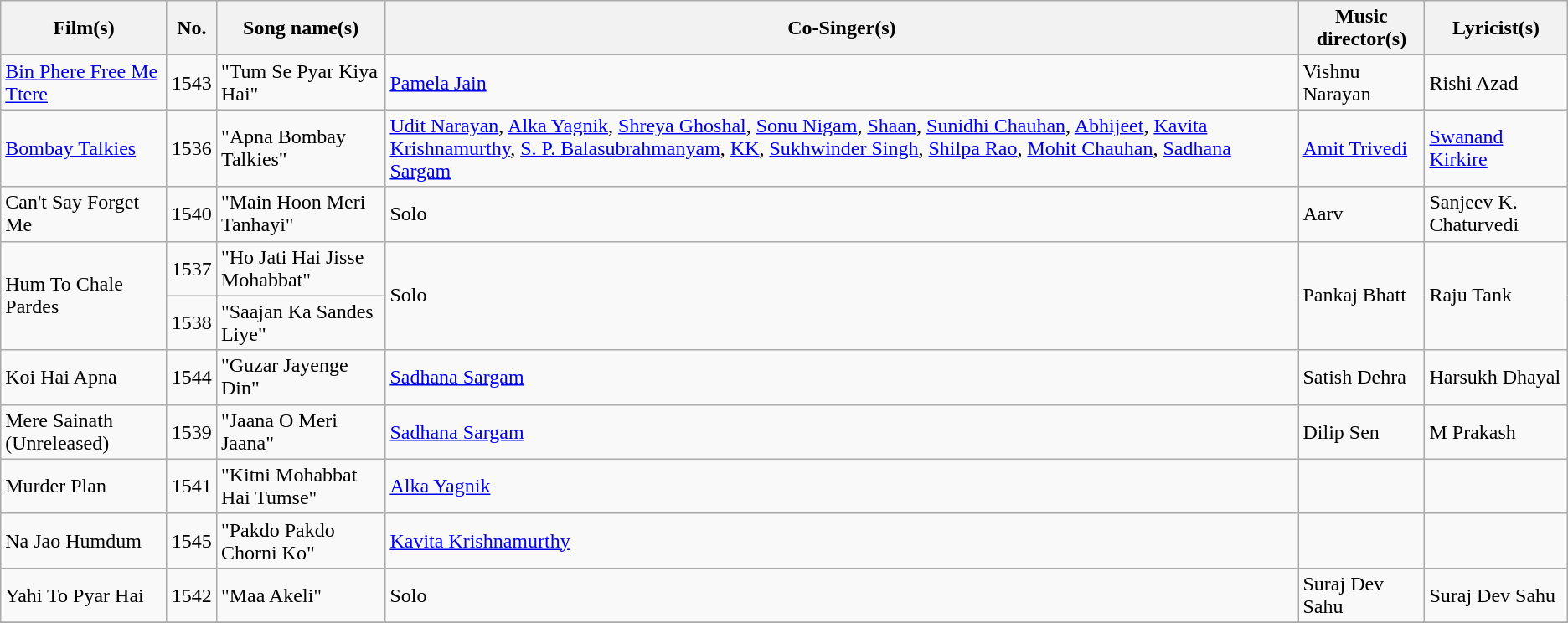<table class="wikitable sortable">
<tr>
<th>Film(s)</th>
<th>No.</th>
<th>Song name(s)</th>
<th>Co-Singer(s)</th>
<th>Music director(s)</th>
<th>Lyricist(s)</th>
</tr>
<tr>
<td><a href='#'>Bin Phere Free Me Ttere</a></td>
<td>1543</td>
<td>"Tum Se Pyar Kiya Hai"</td>
<td><a href='#'>Pamela Jain</a></td>
<td>Vishnu Narayan</td>
<td>Rishi Azad</td>
</tr>
<tr>
<td><a href='#'>Bombay Talkies</a></td>
<td>1536</td>
<td>"Apna Bombay Talkies"</td>
<td><a href='#'>Udit Narayan</a>, <a href='#'>Alka Yagnik</a>, <a href='#'>Shreya Ghoshal</a>, <a href='#'>Sonu Nigam</a>, <a href='#'>Shaan</a>, <a href='#'>Sunidhi Chauhan</a>, <a href='#'>Abhijeet</a>, <a href='#'>Kavita Krishnamurthy</a>, <a href='#'>S. P. Balasubrahmanyam</a>, <a href='#'>KK</a>, <a href='#'>Sukhwinder Singh</a>, <a href='#'>Shilpa Rao</a>, <a href='#'>Mohit Chauhan</a>, <a href='#'>Sadhana Sargam</a></td>
<td><a href='#'>Amit Trivedi</a></td>
<td><a href='#'>Swanand Kirkire</a></td>
</tr>
<tr>
<td>Can't Say Forget Me</td>
<td>1540</td>
<td>"Main Hoon Meri Tanhayi"</td>
<td>Solo</td>
<td>Aarv</td>
<td>Sanjeev K. Chaturvedi</td>
</tr>
<tr>
<td rowspan="2">Hum To Chale Pardes</td>
<td>1537</td>
<td>"Ho Jati Hai Jisse Mohabbat"</td>
<td rowspan="2">Solo</td>
<td rowspan="2">Pankaj Bhatt</td>
<td rowspan="2">Raju Tank</td>
</tr>
<tr>
<td>1538</td>
<td>"Saajan Ka Sandes Liye"</td>
</tr>
<tr>
<td>Koi Hai Apna</td>
<td>1544</td>
<td>"Guzar Jayenge Din"</td>
<td><a href='#'>Sadhana Sargam</a></td>
<td>Satish Dehra</td>
<td>Harsukh Dhayal</td>
</tr>
<tr>
<td>Mere Sainath (Unreleased)</td>
<td>1539</td>
<td>"Jaana O Meri Jaana"</td>
<td><a href='#'>Sadhana Sargam</a></td>
<td>Dilip Sen</td>
<td>M Prakash</td>
</tr>
<tr>
<td>Murder Plan</td>
<td>1541</td>
<td>"Kitni Mohabbat Hai Tumse"</td>
<td><a href='#'>Alka Yagnik</a></td>
<td></td>
<td></td>
</tr>
<tr>
<td>Na Jao Humdum</td>
<td>1545</td>
<td>"Pakdo Pakdo Chorni Ko"</td>
<td><a href='#'>Kavita Krishnamurthy</a></td>
<td></td>
<td></td>
</tr>
<tr>
<td>Yahi To Pyar Hai</td>
<td>1542</td>
<td>"Maa Akeli"</td>
<td>Solo</td>
<td>Suraj Dev Sahu</td>
<td>Suraj Dev Sahu</td>
</tr>
<tr>
</tr>
</table>
